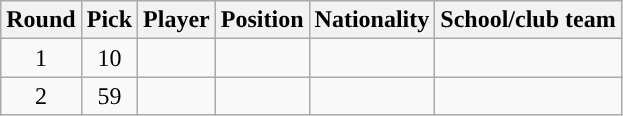<table class="wikitable sortable sortable" style="text-align: center">
<tr>
<th>Round</th>
<th>Pick</th>
<th>Player</th>
<th>Position</th>
<th>Nationality</th>
<th>School/club team</th>
</tr>
<tr style="text-align: center">
<td>1</td>
<td>10</td>
<td></td>
<td></td>
<td></td>
<td></td>
</tr>
<tr style="text-align: center">
<td>2</td>
<td>59</td>
<td></td>
<td></td>
<td></td>
<td></td>
</tr>
</table>
